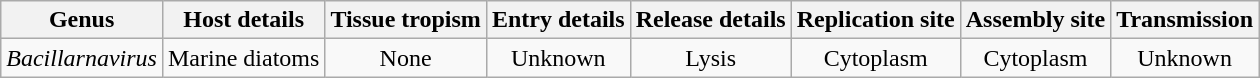<table class="wikitable sortable" style="text-align:center">
<tr>
<th>Genus</th>
<th>Host details</th>
<th>Tissue tropism</th>
<th>Entry details</th>
<th>Release details</th>
<th>Replication site</th>
<th>Assembly site</th>
<th>Transmission</th>
</tr>
<tr>
<td><em>Bacillarnavirus</em></td>
<td>Marine diatoms</td>
<td>None</td>
<td>Unknown</td>
<td>Lysis</td>
<td>Cytoplasm</td>
<td>Cytoplasm</td>
<td>Unknown</td>
</tr>
</table>
